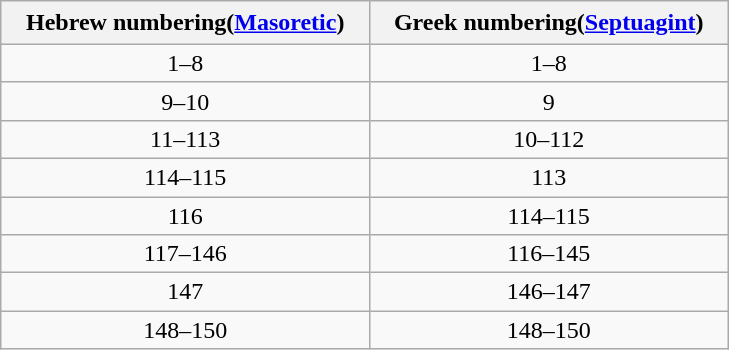<table class="wikitable" style="text-align:center; float:right;margin-left:1.0em;">
<tr style="vertical-align:top;">
<th style="line-height:1.25em;padding:0.25em 1.0em;">Hebrew numbering(<a href='#'>Masoretic</a>)</th>
<th style="line-height:1.25em;padding:0.25em 1.0em;">Greek numbering(<a href='#'>Septuagint</a>)</th>
</tr>
<tr>
<td>1–8</td>
<td>1–8</td>
</tr>
<tr>
<td>9–10</td>
<td>9</td>
</tr>
<tr>
<td>11–113</td>
<td>10–112</td>
</tr>
<tr>
<td>114–115</td>
<td>113</td>
</tr>
<tr>
<td>116</td>
<td>114–115</td>
</tr>
<tr>
<td>117–146</td>
<td>116–145</td>
</tr>
<tr>
<td>147</td>
<td>146–147</td>
</tr>
<tr>
<td>148–150</td>
<td>148–150</td>
</tr>
</table>
